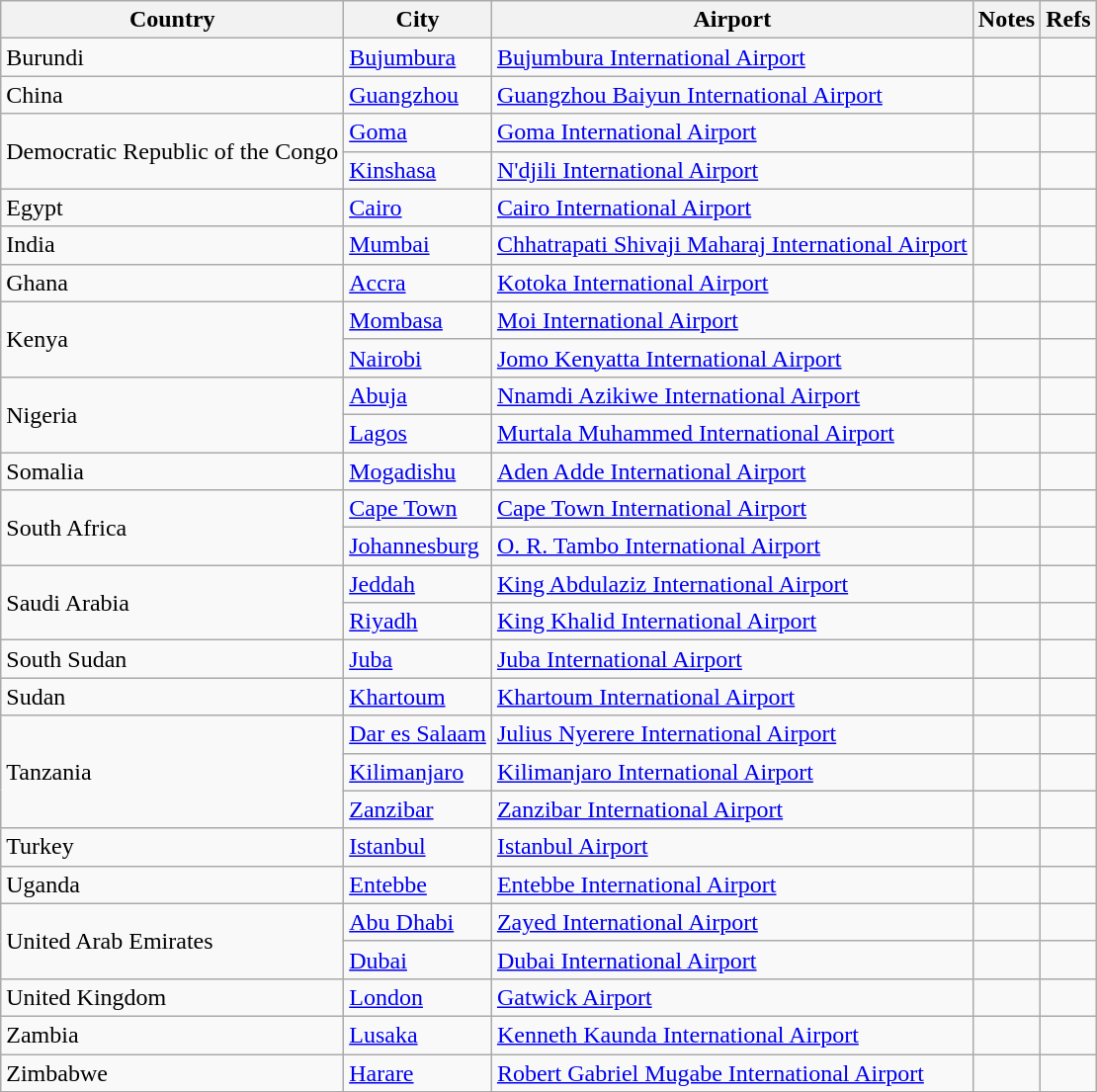<table class="wikitable sortable">
<tr>
<th>Country</th>
<th>City</th>
<th>Airport</th>
<th>Notes</th>
<th>Refs</th>
</tr>
<tr>
<td>Burundi</td>
<td><a href='#'>Bujumbura</a></td>
<td><a href='#'>Bujumbura International Airport</a></td>
<td align=center></td>
<td align=center></td>
</tr>
<tr>
<td>China</td>
<td><a href='#'>Guangzhou</a></td>
<td><a href='#'>Guangzhou Baiyun International Airport</a></td>
<td></td>
<td align=center></td>
</tr>
<tr>
<td rowspan="2">Democratic Republic of the Congo</td>
<td><a href='#'>Goma</a></td>
<td><a href='#'>Goma International Airport</a></td>
<td></td>
<td align=center></td>
</tr>
<tr>
<td><a href='#'>Kinshasa</a></td>
<td><a href='#'>N'djili International Airport</a></td>
<td align=center></td>
<td align=center></td>
</tr>
<tr>
<td>Egypt</td>
<td><a href='#'>Cairo</a></td>
<td><a href='#'>Cairo International Airport</a></td>
<td></td>
<td align=center></td>
</tr>
<tr>
<td>India</td>
<td><a href='#'>Mumbai</a></td>
<td><a href='#'>Chhatrapati Shivaji Maharaj International Airport</a></td>
<td align=center></td>
<td align="center"></td>
</tr>
<tr>
<td>Ghana</td>
<td><a href='#'>Accra</a></td>
<td><a href='#'>Kotoka International Airport</a></td>
<td></td>
<td align=center></td>
</tr>
<tr>
<td rowspan="2">Kenya</td>
<td><a href='#'>Mombasa</a></td>
<td><a href='#'>Moi International Airport</a></td>
<td align=center></td>
<td align=center></td>
</tr>
<tr>
<td><a href='#'>Nairobi</a></td>
<td><a href='#'>Jomo Kenyatta International Airport</a></td>
<td align=center></td>
<td align=center></td>
</tr>
<tr>
<td rowspan="2">Nigeria</td>
<td><a href='#'>Abuja</a></td>
<td><a href='#'>Nnamdi Azikiwe International Airport</a></td>
<td align=center></td>
<td align=center></td>
</tr>
<tr>
<td><a href='#'>Lagos</a></td>
<td><a href='#'>Murtala Muhammed International Airport</a></td>
<td align=center></td>
<td align=center></td>
</tr>
<tr>
<td>Somalia</td>
<td><a href='#'>Mogadishu</a></td>
<td><a href='#'>Aden Adde International Airport</a></td>
<td align=center></td>
<td align=center></td>
</tr>
<tr>
<td rowspan="2">South Africa</td>
<td><a href='#'>Cape Town</a></td>
<td><a href='#'>Cape Town International Airport</a></td>
<td></td>
<td align=center></td>
</tr>
<tr>
<td><a href='#'>Johannesburg</a></td>
<td><a href='#'>O. R. Tambo International Airport</a></td>
<td align=center></td>
<td align=center></td>
</tr>
<tr>
<td rowspan="2">Saudi Arabia</td>
<td><a href='#'>Jeddah</a></td>
<td><a href='#'>King Abdulaziz International Airport</a></td>
<td></td>
<td align=center></td>
</tr>
<tr>
<td><a href='#'>Riyadh</a></td>
<td><a href='#'>King Khalid International Airport</a></td>
<td></td>
<td align=center></td>
</tr>
<tr>
<td>South Sudan</td>
<td><a href='#'>Juba</a></td>
<td><a href='#'>Juba International Airport</a></td>
<td align=center></td>
<td align=center></td>
</tr>
<tr>
<td>Sudan</td>
<td><a href='#'>Khartoum</a></td>
<td><a href='#'>Khartoum International Airport</a></td>
<td></td>
<td align=center></td>
</tr>
<tr>
<td rowspan="3">Tanzania</td>
<td><a href='#'>Dar es Salaam</a></td>
<td><a href='#'>Julius Nyerere International Airport</a></td>
<td align=center></td>
<td align=center></td>
</tr>
<tr>
<td><a href='#'>Kilimanjaro</a></td>
<td><a href='#'>Kilimanjaro International Airport</a></td>
<td align=center></td>
<td align=center></td>
</tr>
<tr>
<td><a href='#'>Zanzibar</a></td>
<td><a href='#'>Zanzibar International Airport</a></td>
<td align=center></td>
<td align=center></td>
</tr>
<tr>
<td>Turkey</td>
<td><a href='#'>Istanbul</a></td>
<td><a href='#'>Istanbul Airport</a></td>
<td></td>
<td align=center></td>
</tr>
<tr>
<td>Uganda</td>
<td><a href='#'>Entebbe</a></td>
<td><a href='#'>Entebbe International Airport</a></td>
<td></td>
<td align=center></td>
</tr>
<tr>
<td rowspan="2">United Arab Emirates</td>
<td><a href='#'>Abu Dhabi</a></td>
<td><a href='#'>Zayed International Airport</a></td>
<td></td>
<td align=center></td>
</tr>
<tr>
<td><a href='#'>Dubai</a></td>
<td><a href='#'>Dubai International Airport</a></td>
<td align=center></td>
<td align=center></td>
</tr>
<tr>
<td>United Kingdom</td>
<td><a href='#'>London</a></td>
<td><a href='#'>Gatwick Airport</a></td>
<td {{Coming soon></td>
<td align=center></td>
</tr>
<tr>
<td>Zambia</td>
<td><a href='#'>Lusaka</a></td>
<td><a href='#'>Kenneth Kaunda International Airport</a></td>
<td align=center></td>
<td align=center></td>
</tr>
<tr>
<td>Zimbabwe</td>
<td><a href='#'>Harare</a></td>
<td><a href='#'>Robert Gabriel Mugabe International Airport</a></td>
<td align=center></td>
<td align=center></td>
</tr>
<tr>
</tr>
</table>
